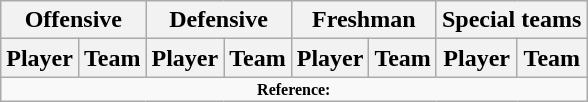<table class="wikitable" border="1">
<tr>
<th colspan="2">Offensive</th>
<th colspan="2">Defensive</th>
<th colspan="2">Freshman</th>
<th colspan="2">Special teams</th>
</tr>
<tr>
<th>Player</th>
<th>Team</th>
<th>Player</th>
<th>Team</th>
<th>Player</th>
<th>Team</th>
<th>Player</th>
<th>Team</th>
</tr>
<tr>
<td colspan="8" style="font-size: 8pt" align="center"><strong>Reference:</strong></td>
</tr>
</table>
